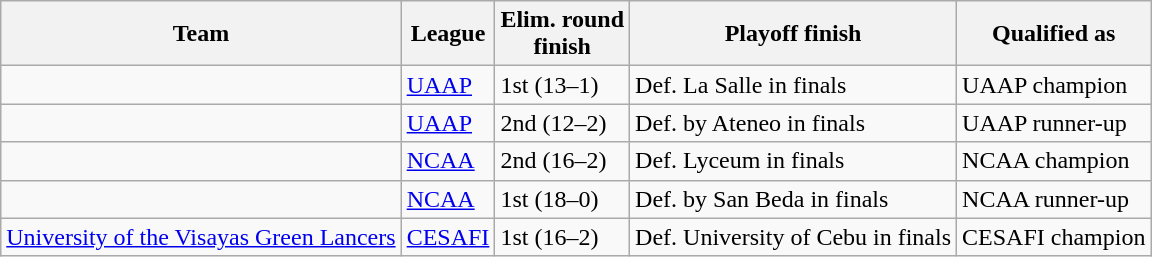<table class=wikitable>
<tr>
<th>Team</th>
<th>League</th>
<th>Elim. round<br>finish</th>
<th>Playoff finish</th>
<th>Qualified as</th>
</tr>
<tr>
<td></td>
<td><a href='#'>UAAP</a></td>
<td>1st (13–1)</td>
<td>Def. La Salle in finals</td>
<td>UAAP champion</td>
</tr>
<tr>
<td></td>
<td><a href='#'>UAAP</a></td>
<td>2nd (12–2)</td>
<td>Def. by Ateneo in finals</td>
<td>UAAP runner-up</td>
</tr>
<tr>
<td></td>
<td><a href='#'>NCAA</a></td>
<td>2nd (16–2)</td>
<td>Def. Lyceum in finals</td>
<td>NCAA champion</td>
</tr>
<tr>
<td></td>
<td><a href='#'>NCAA</a></td>
<td>1st (18–0)</td>
<td>Def. by San Beda in finals</td>
<td>NCAA runner-up</td>
</tr>
<tr>
<td> <a href='#'>University of the Visayas Green Lancers</a></td>
<td><a href='#'>CESAFI</a></td>
<td>1st (16–2)</td>
<td>Def. University of Cebu in finals</td>
<td>CESAFI champion</td>
</tr>
</table>
